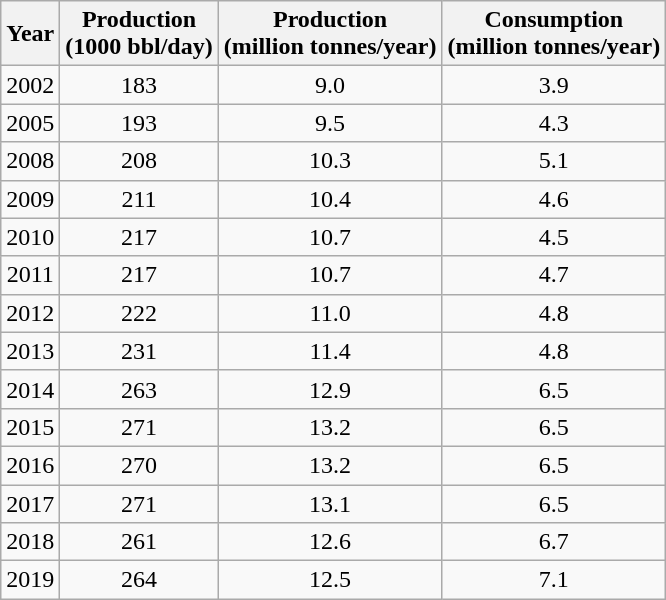<table class="wikitable" style="text-align:center">
<tr>
<th>Year</th>
<th>Production<br>(1000 bbl/day)</th>
<th>Production<br>(million tonnes/year)</th>
<th>Consumption<br>(million tonnes/year)</th>
</tr>
<tr>
<td>2002</td>
<td>183</td>
<td>9.0</td>
<td>3.9</td>
</tr>
<tr>
<td>2005</td>
<td>193</td>
<td>9.5</td>
<td>4.3</td>
</tr>
<tr>
<td>2008</td>
<td>208</td>
<td>10.3</td>
<td>5.1</td>
</tr>
<tr>
<td>2009</td>
<td>211</td>
<td>10.4</td>
<td>4.6</td>
</tr>
<tr>
<td>2010</td>
<td>217</td>
<td>10.7</td>
<td>4.5</td>
</tr>
<tr>
<td>2011</td>
<td>217</td>
<td>10.7</td>
<td>4.7</td>
</tr>
<tr>
<td>2012</td>
<td>222</td>
<td>11.0</td>
<td>4.8</td>
</tr>
<tr>
<td>2013</td>
<td>231</td>
<td>11.4</td>
<td>4.8</td>
</tr>
<tr>
<td>2014</td>
<td>263</td>
<td>12.9</td>
<td>6.5</td>
</tr>
<tr>
<td>2015</td>
<td>271</td>
<td>13.2</td>
<td>6.5</td>
</tr>
<tr>
<td>2016</td>
<td>270</td>
<td>13.2</td>
<td>6.5</td>
</tr>
<tr>
<td>2017</td>
<td>271</td>
<td>13.1</td>
<td>6.5</td>
</tr>
<tr>
<td>2018</td>
<td>261</td>
<td>12.6</td>
<td>6.7</td>
</tr>
<tr>
<td>2019</td>
<td>264</td>
<td>12.5</td>
<td>7.1</td>
</tr>
</table>
